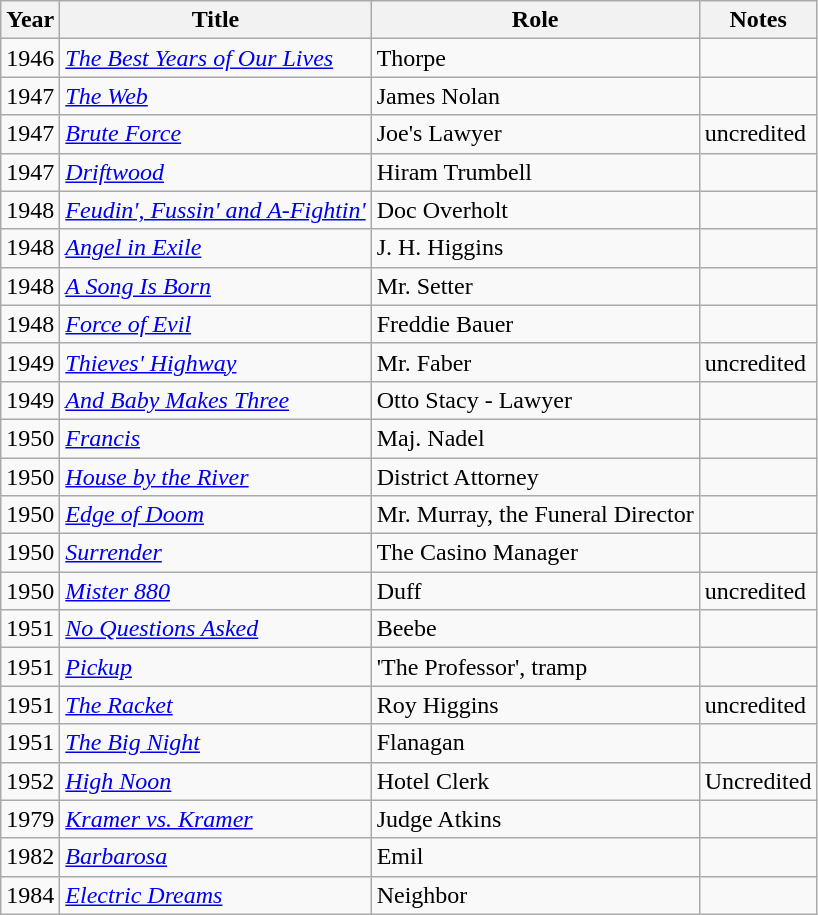<table class="wikitable">
<tr>
<th>Year</th>
<th>Title</th>
<th>Role</th>
<th>Notes</th>
</tr>
<tr>
<td>1946</td>
<td><em><a href='#'>The Best Years of Our Lives</a></em></td>
<td>Thorpe</td>
<td></td>
</tr>
<tr>
<td>1947</td>
<td><em><a href='#'>The Web</a></em></td>
<td>James Nolan</td>
<td></td>
</tr>
<tr>
<td>1947</td>
<td><em><a href='#'>Brute Force</a></em></td>
<td>Joe's Lawyer</td>
<td>uncredited</td>
</tr>
<tr>
<td>1947</td>
<td><em><a href='#'>Driftwood</a></em></td>
<td>Hiram Trumbell</td>
<td></td>
</tr>
<tr>
<td>1948</td>
<td><em><a href='#'>Feudin', Fussin' and A-Fightin'</a></em></td>
<td>Doc Overholt</td>
<td></td>
</tr>
<tr>
<td>1948</td>
<td><em><a href='#'>Angel in Exile</a></em></td>
<td>J. H. Higgins</td>
<td></td>
</tr>
<tr>
<td>1948</td>
<td><em><a href='#'>A Song Is Born</a></em></td>
<td>Mr. Setter</td>
<td></td>
</tr>
<tr>
<td>1948</td>
<td><em><a href='#'>Force of Evil</a></em></td>
<td>Freddie Bauer</td>
<td></td>
</tr>
<tr>
<td>1949</td>
<td><em><a href='#'>Thieves' Highway</a></em></td>
<td>Mr. Faber</td>
<td>uncredited</td>
</tr>
<tr>
<td>1949</td>
<td><em><a href='#'>And Baby Makes Three</a></em></td>
<td>Otto Stacy - Lawyer</td>
<td></td>
</tr>
<tr>
<td>1950</td>
<td><em><a href='#'>Francis</a></em></td>
<td>Maj. Nadel</td>
<td></td>
</tr>
<tr>
<td>1950</td>
<td><em><a href='#'>House by the River</a></em></td>
<td>District Attorney</td>
<td></td>
</tr>
<tr>
<td>1950</td>
<td><em><a href='#'>Edge of Doom</a></em></td>
<td>Mr. Murray, the Funeral Director</td>
<td></td>
</tr>
<tr>
<td>1950</td>
<td><em><a href='#'>Surrender</a></em></td>
<td>The Casino Manager</td>
<td></td>
</tr>
<tr>
<td>1950</td>
<td><em><a href='#'>Mister 880</a></em></td>
<td>Duff</td>
<td>uncredited</td>
</tr>
<tr>
<td>1951</td>
<td><em><a href='#'>No Questions Asked</a></em></td>
<td>Beebe</td>
<td></td>
</tr>
<tr>
<td>1951</td>
<td><em><a href='#'>Pickup</a></em></td>
<td>'The Professor', tramp</td>
<td></td>
</tr>
<tr>
<td>1951</td>
<td><em><a href='#'>The Racket</a></em></td>
<td>Roy Higgins</td>
<td>uncredited</td>
</tr>
<tr>
<td>1951</td>
<td><em><a href='#'>The Big Night</a></em></td>
<td>Flanagan</td>
<td></td>
</tr>
<tr>
<td>1952</td>
<td><em><a href='#'>High Noon</a></em></td>
<td>Hotel Clerk</td>
<td>Uncredited</td>
</tr>
<tr>
<td>1979</td>
<td><em><a href='#'>Kramer vs. Kramer</a></em></td>
<td>Judge Atkins</td>
<td></td>
</tr>
<tr>
<td>1982</td>
<td><em><a href='#'>Barbarosa</a></em></td>
<td>Emil</td>
<td></td>
</tr>
<tr>
<td>1984</td>
<td><em><a href='#'>Electric Dreams</a></em></td>
<td>Neighbor</td>
<td></td>
</tr>
</table>
